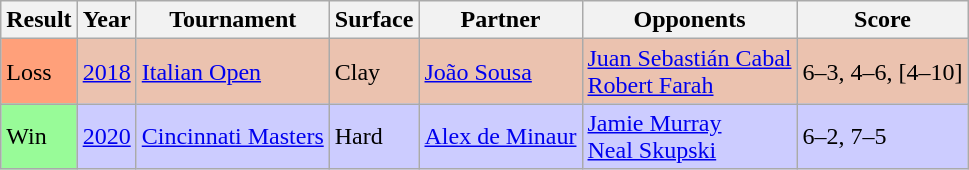<table class="sortable wikitable">
<tr>
<th>Result</th>
<th>Year</th>
<th>Tournament</th>
<th>Surface</th>
<th>Partner</th>
<th>Opponents</th>
<th class="unsortable">Score</th>
</tr>
<tr style="background:#ebc2af;">
<td bgcolor=FFA07A>Loss</td>
<td><a href='#'>2018</a></td>
<td><a href='#'>Italian Open</a></td>
<td>Clay</td>
<td> <a href='#'>João Sousa</a></td>
<td> <a href='#'>Juan Sebastián Cabal</a><br> <a href='#'>Robert Farah</a></td>
<td>6–3, 4–6, [4–10]</td>
</tr>
<tr style="background:#ccccff;">
<td bgcolor=98FB98>Win</td>
<td><a href='#'>2020</a></td>
<td><a href='#'>Cincinnati Masters</a></td>
<td>Hard</td>
<td> <a href='#'>Alex de Minaur</a></td>
<td> <a href='#'>Jamie Murray</a><br> <a href='#'>Neal Skupski</a></td>
<td>6–2, 7–5</td>
</tr>
</table>
